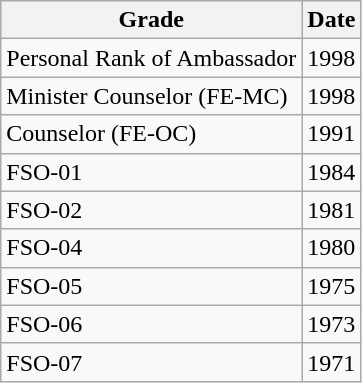<table class="wikitable">
<tr>
<th>Grade</th>
<th>Date</th>
</tr>
<tr>
<td>Personal Rank of Ambassador</td>
<td>1998</td>
</tr>
<tr>
<td>Minister Counselor (FE-MC)</td>
<td>1998</td>
</tr>
<tr>
<td>Counselor (FE-OC)</td>
<td>1991</td>
</tr>
<tr>
<td>FSO-01</td>
<td>1984</td>
</tr>
<tr>
<td>FSO-02</td>
<td>1981</td>
</tr>
<tr>
<td>FSO-04</td>
<td>1980</td>
</tr>
<tr>
<td>FSO-05</td>
<td>1975</td>
</tr>
<tr>
<td>FSO-06</td>
<td>1973</td>
</tr>
<tr>
<td>FSO-07</td>
<td>1971</td>
</tr>
</table>
